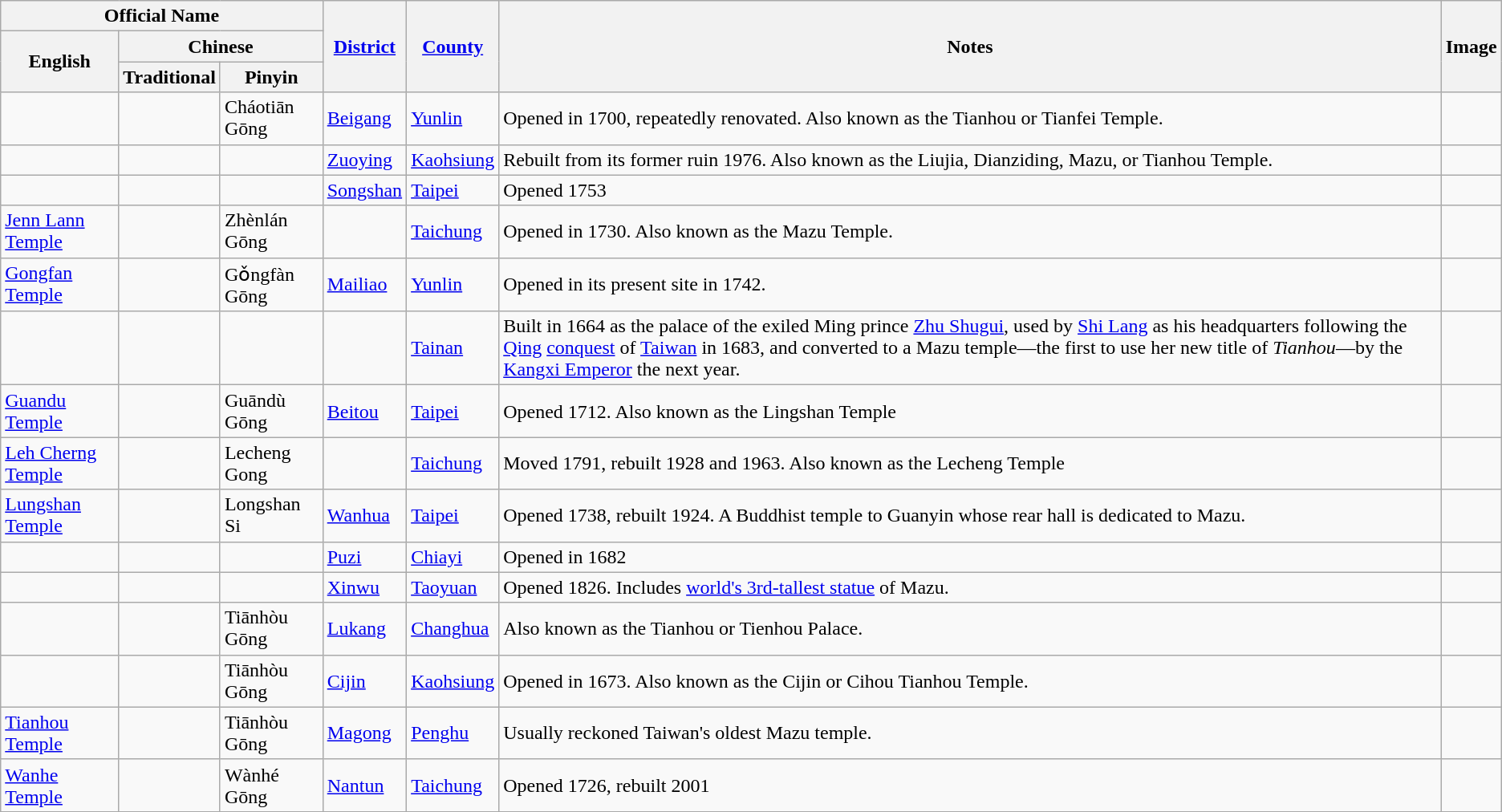<table class="wikitable sortable">
<tr>
<th colspan=3>Official Name</th>
<th rowspan=3><a href='#'>District</a></th>
<th rowspan=3><a href='#'>County</a></th>
<th rowspan=3>Notes</th>
<th rowspan=3>Image</th>
</tr>
<tr>
<th rowspan=2>English</th>
<th colspan=2>Chinese</th>
</tr>
<tr>
<th>Traditional</th>
<th>Pinyin</th>
</tr>
<tr>
<td></td>
<td></td>
<td>Cháotiān Gōng</td>
<td><a href='#'>Beigang</a></td>
<td><a href='#'>Yunlin</a></td>
<td>Opened in 1700, repeatedly renovated. Also known as the Tianhou or Tianfei Temple.</td>
<td></td>
</tr>
<tr>
<td></td>
<td></td>
<td></td>
<td><a href='#'>Zuoying</a></td>
<td><a href='#'>Kaohsiung</a></td>
<td>Rebuilt from its former ruin 1976. Also known as the Liujia, Dianziding, Mazu, or Tianhou Temple.</td>
<td><br></td>
</tr>
<tr>
<td></td>
<td></td>
<td></td>
<td><a href='#'>Songshan</a></td>
<td><a href='#'>Taipei</a></td>
<td>Opened 1753</td>
<td></td>
</tr>
<tr>
<td><a href='#'>Jenn Lann Temple</a></td>
<td></td>
<td>Zhènlán Gōng</td>
<td></td>
<td><a href='#'>Taichung</a></td>
<td>Opened in 1730. Also known as the Mazu Temple.</td>
<td></td>
</tr>
<tr>
<td><a href='#'>Gongfan Temple</a></td>
<td></td>
<td>Gǒngfàn Gōng</td>
<td><a href='#'>Mailiao</a></td>
<td><a href='#'>Yunlin</a></td>
<td>Opened in its present site in 1742.</td>
<td></td>
</tr>
<tr>
<td></td>
<td></td>
<td></td>
<td></td>
<td><a href='#'>Tainan</a></td>
<td>Built in 1664 as the palace of the exiled Ming prince <a href='#'>Zhu Shugui</a>, used by <a href='#'>Shi Lang</a> as his headquarters following the <a href='#'>Qing</a> <a href='#'>conquest</a> of <a href='#'>Taiwan</a> in 1683, and converted to a Mazu temple—the first to use her new title of <em>Tianhou</em>—by the <a href='#'>Kangxi Emperor</a> the next year.</td>
<td></td>
</tr>
<tr>
<td><a href='#'>Guandu Temple</a></td>
<td></td>
<td>Guāndù Gōng</td>
<td><a href='#'>Beitou</a></td>
<td><a href='#'>Taipei</a></td>
<td>Opened 1712. Also known as the Lingshan Temple</td>
<td></td>
</tr>
<tr>
<td><a href='#'>Leh Cherng Temple</a></td>
<td></td>
<td>Lecheng Gong</td>
<td></td>
<td><a href='#'>Taichung</a></td>
<td>Moved 1791, rebuilt 1928 and 1963. Also known as the Lecheng Temple</td>
<td></td>
</tr>
<tr>
<td><a href='#'>Lungshan Temple</a></td>
<td></td>
<td>Longshan Si</td>
<td><a href='#'>Wanhua</a></td>
<td><a href='#'>Taipei</a></td>
<td>Opened 1738, rebuilt 1924. A Buddhist temple to Guanyin whose rear hall is dedicated to Mazu.</td>
<td></td>
</tr>
<tr>
<td></td>
<td></td>
<td></td>
<td><a href='#'>Puzi</a></td>
<td><a href='#'>Chiayi</a></td>
<td>Opened in 1682</td>
<td></td>
</tr>
<tr>
<td></td>
<td></td>
<td></td>
<td><a href='#'>Xinwu</a></td>
<td><a href='#'>Taoyuan</a></td>
<td>Opened 1826. Includes <a href='#'>world's 3rd-tallest statue</a> of Mazu.</td>
<td></td>
</tr>
<tr>
<td></td>
<td></td>
<td>Tiānhòu Gōng</td>
<td><a href='#'>Lukang</a></td>
<td><a href='#'>Changhua</a></td>
<td>Also known as the Tianhou or Tienhou Palace.</td>
<td></td>
</tr>
<tr>
<td></td>
<td></td>
<td>Tiānhòu Gōng</td>
<td><a href='#'>Cijin</a></td>
<td><a href='#'>Kaohsiung</a></td>
<td>Opened in 1673. Also known as the Cijin or Cihou Tianhou Temple.</td>
<td></td>
</tr>
<tr>
<td><a href='#'>Tianhou Temple</a></td>
<td></td>
<td>Tiānhòu Gōng</td>
<td><a href='#'>Magong</a></td>
<td><a href='#'>Penghu</a></td>
<td>Usually reckoned Taiwan's oldest Mazu temple.</td>
<td></td>
</tr>
<tr>
<td><a href='#'>Wanhe Temple</a></td>
<td></td>
<td>Wànhé Gōng</td>
<td><a href='#'>Nantun</a></td>
<td><a href='#'>Taichung</a></td>
<td>Opened 1726, rebuilt 2001</td>
<td></td>
</tr>
<tr>
</tr>
</table>
